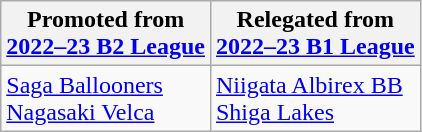<table class="wikitable">
<tr>
<th>Promoted from<br><a href='#'>2022–23 B2 League</a></th>
<th>Relegated from<br><a href='#'>2022–23 B1 League</a></th>
</tr>
<tr>
<td><a href='#'>Saga Ballooners</a><br><a href='#'>Nagasaki Velca</a></td>
<td><a href='#'>Niigata Albirex BB</a><br><a href='#'>Shiga Lakes</a></td>
</tr>
</table>
